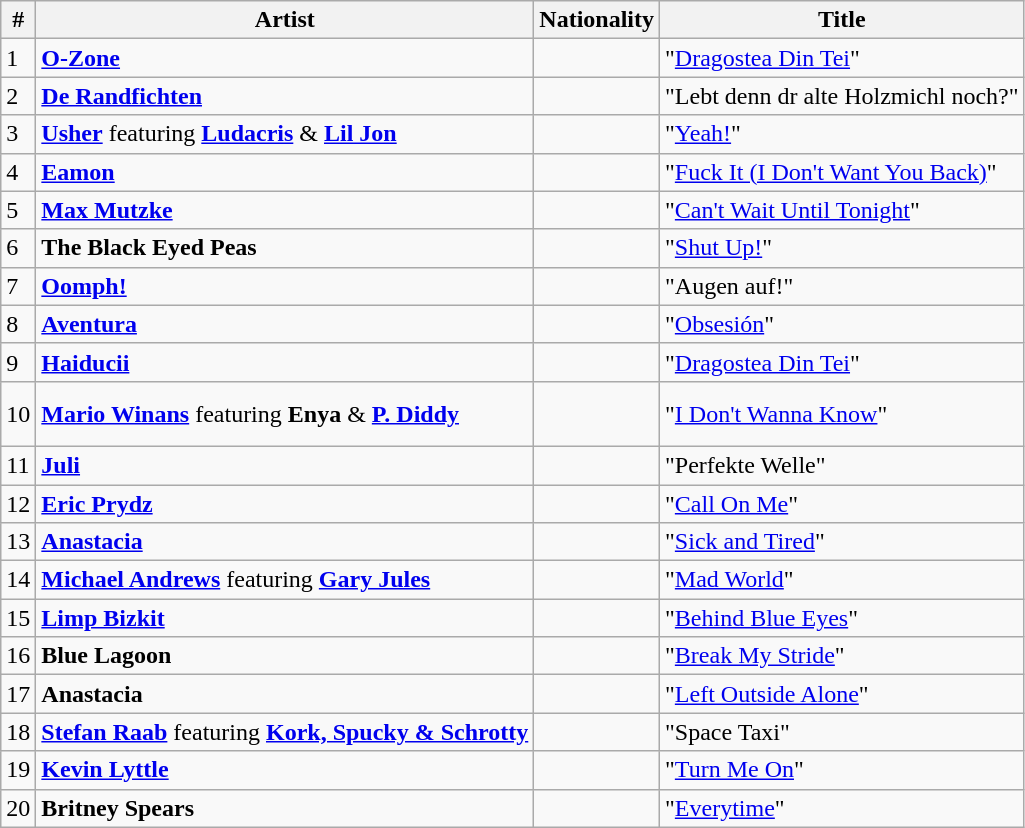<table class="wikitable sortable">
<tr>
<th>#</th>
<th>Artist</th>
<th>Nationality</th>
<th>Title</th>
</tr>
<tr>
<td>1</td>
<td><strong><a href='#'>O-Zone</a></strong></td>
<td> </td>
<td>"<a href='#'>Dragostea Din Tei</a>"</td>
</tr>
<tr>
<td>2</td>
<td><strong><a href='#'>De Randfichten</a></strong></td>
<td></td>
<td>"Lebt denn dr alte Holzmichl noch?"</td>
</tr>
<tr>
<td>3</td>
<td><strong><a href='#'>Usher</a></strong> featuring <strong><a href='#'>Ludacris</a></strong> & <strong><a href='#'>Lil Jon</a></strong></td>
<td></td>
<td>"<a href='#'>Yeah!</a>"</td>
</tr>
<tr>
<td>4</td>
<td><strong><a href='#'>Eamon</a></strong></td>
<td></td>
<td>"<a href='#'>Fuck It (I Don't Want You Back)</a>"</td>
</tr>
<tr>
<td>5</td>
<td><strong><a href='#'>Max Mutzke</a></strong></td>
<td></td>
<td>"<a href='#'>Can't Wait Until Tonight</a>"</td>
</tr>
<tr>
<td>6</td>
<td><strong>The Black Eyed Peas</strong></td>
<td></td>
<td>"<a href='#'>Shut Up!</a>"</td>
</tr>
<tr>
<td>7</td>
<td><strong><a href='#'>Oomph!</a></strong></td>
<td></td>
<td>"Augen auf!"</td>
</tr>
<tr>
<td>8</td>
<td><strong><a href='#'>Aventura</a></strong></td>
<td></td>
<td>"<a href='#'>Obsesión</a>"</td>
</tr>
<tr>
<td>9</td>
<td><strong><a href='#'>Haiducii</a></strong></td>
<td></td>
<td>"<a href='#'>Dragostea Din Tei</a>"</td>
</tr>
<tr>
<td>10</td>
<td><strong><a href='#'>Mario Winans</a></strong> featuring <strong>Enya</strong> & <strong><a href='#'>P. Diddy</a></strong></td>
<td><br><br></td>
<td>"<a href='#'>I Don't Wanna Know</a>"</td>
</tr>
<tr>
<td>11</td>
<td><strong><a href='#'>Juli</a></strong></td>
<td></td>
<td>"Perfekte Welle"</td>
</tr>
<tr>
<td>12</td>
<td><strong><a href='#'>Eric Prydz</a></strong></td>
<td></td>
<td>"<a href='#'>Call On Me</a>"</td>
</tr>
<tr>
<td>13</td>
<td><strong><a href='#'>Anastacia</a></strong></td>
<td></td>
<td>"<a href='#'>Sick and Tired</a>"</td>
</tr>
<tr>
<td>14</td>
<td><strong><a href='#'>Michael Andrews</a></strong> featuring <strong><a href='#'>Gary Jules</a></strong></td>
<td></td>
<td>"<a href='#'>Mad World</a>"</td>
</tr>
<tr>
<td>15</td>
<td><strong><a href='#'>Limp Bizkit</a></strong></td>
<td></td>
<td>"<a href='#'>Behind Blue Eyes</a>"</td>
</tr>
<tr>
<td>16</td>
<td><strong>Blue Lagoon</strong></td>
<td></td>
<td>"<a href='#'>Break My Stride</a>"</td>
</tr>
<tr>
<td>17</td>
<td><strong>Anastacia</strong></td>
<td></td>
<td>"<a href='#'>Left Outside Alone</a>"</td>
</tr>
<tr>
<td>18</td>
<td><strong><a href='#'>Stefan Raab</a></strong> featuring <strong><a href='#'>Kork, Spucky & Schrotty</a></strong></td>
<td></td>
<td>"Space Taxi"</td>
</tr>
<tr>
<td>19</td>
<td><strong><a href='#'>Kevin Lyttle</a></strong></td>
<td></td>
<td>"<a href='#'>Turn Me On</a>"</td>
</tr>
<tr>
<td>20</td>
<td><strong>Britney Spears</strong></td>
<td></td>
<td>"<a href='#'>Everytime</a>"</td>
</tr>
</table>
